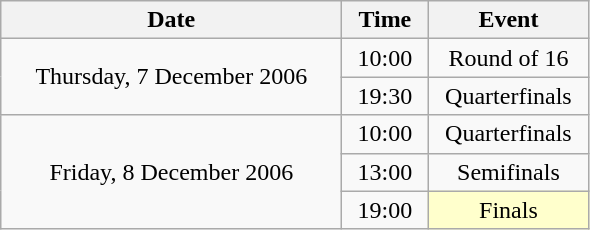<table class = "wikitable" style="text-align:center;">
<tr>
<th width=220>Date</th>
<th width=50>Time</th>
<th width=100>Event</th>
</tr>
<tr>
<td rowspan=2>Thursday, 7 December 2006</td>
<td>10:00</td>
<td>Round of 16</td>
</tr>
<tr>
<td>19:30</td>
<td>Quarterfinals</td>
</tr>
<tr>
<td rowspan=3>Friday, 8 December 2006</td>
<td>10:00</td>
<td>Quarterfinals</td>
</tr>
<tr>
<td>13:00</td>
<td>Semifinals</td>
</tr>
<tr>
<td>19:00</td>
<td bgcolor=ffffcc>Finals</td>
</tr>
</table>
